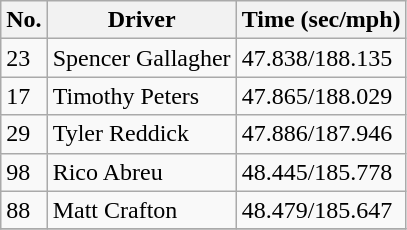<table class="wikitable">
<tr>
<th>No.</th>
<th>Driver</th>
<th>Time (sec/mph)</th>
</tr>
<tr>
<td>23</td>
<td>Spencer Gallagher</td>
<td>47.838/188.135</td>
</tr>
<tr>
<td>17</td>
<td>Timothy Peters</td>
<td>47.865/188.029</td>
</tr>
<tr>
<td>29</td>
<td>Tyler Reddick</td>
<td>47.886/187.946</td>
</tr>
<tr>
<td>98</td>
<td>Rico Abreu</td>
<td>48.445/185.778</td>
</tr>
<tr>
<td>88</td>
<td>Matt Crafton</td>
<td>48.479/185.647</td>
</tr>
<tr>
</tr>
</table>
